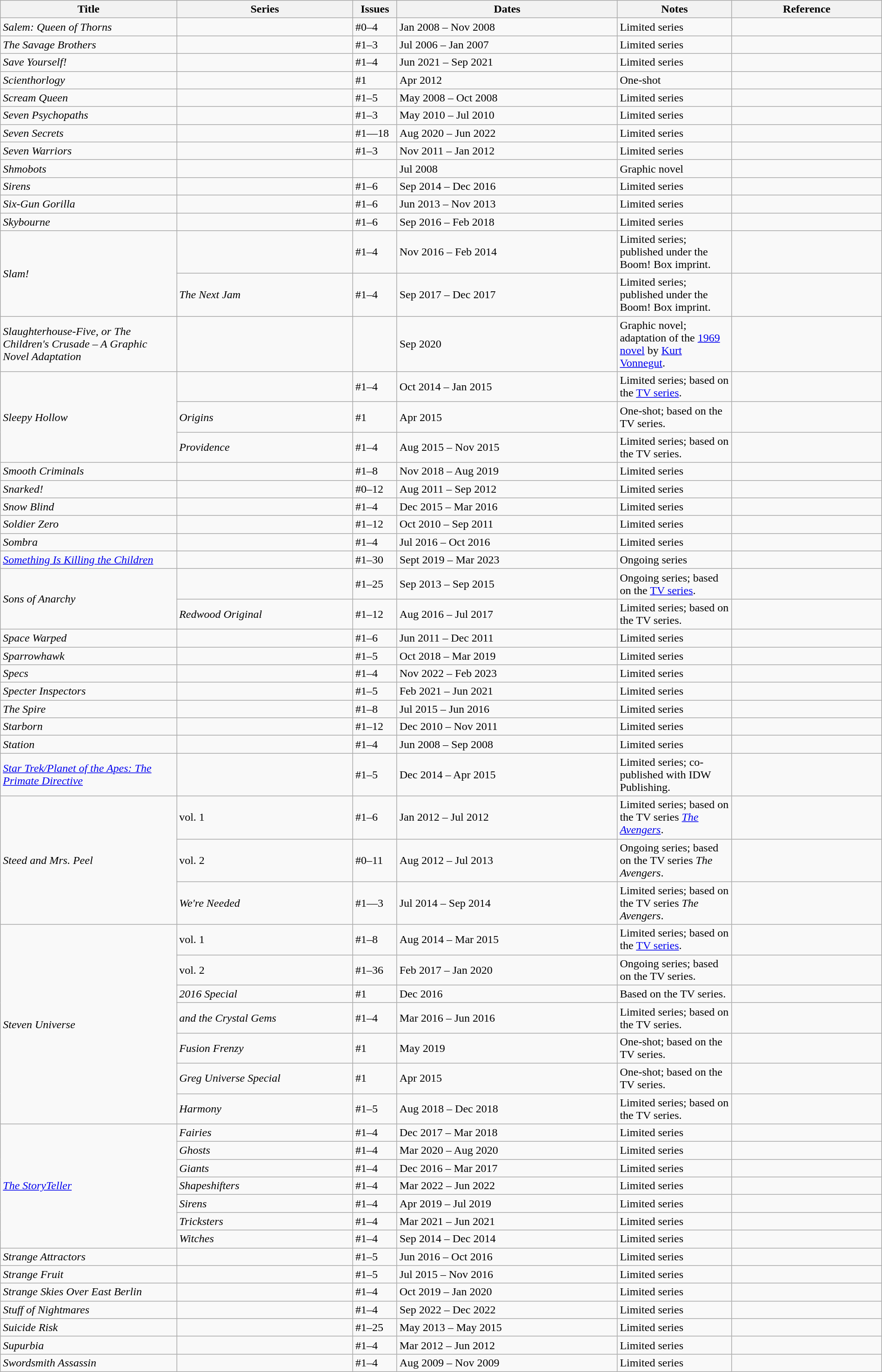<table class="wikitable sortable" style="width:100%;">
<tr>
<th width=20%>Title</th>
<th width=20%>Series</th>
<th width=5%>Issues</th>
<th width=25%>Dates</th>
<th width=13%>Notes</th>
<th>Reference</th>
</tr>
<tr>
<td><em>Salem: Queen of Thorns</em></td>
<td></td>
<td>#0–4</td>
<td>Jan 2008 – Nov 2008</td>
<td>Limited series</td>
<td></td>
</tr>
<tr>
<td><em>The Savage Brothers</em></td>
<td></td>
<td>#1–3</td>
<td>Jul 2006 – Jan 2007</td>
<td>Limited series</td>
<td></td>
</tr>
<tr>
<td><em>Save Yourself!</em></td>
<td></td>
<td>#1–4</td>
<td>Jun 2021 – Sep 2021</td>
<td>Limited series</td>
<td></td>
</tr>
<tr>
<td><em>Scienthorlogy</em></td>
<td></td>
<td>#1</td>
<td>Apr 2012</td>
<td>One-shot</td>
<td></td>
</tr>
<tr>
<td><em>Scream Queen</em></td>
<td></td>
<td>#1–5</td>
<td>May 2008 – Oct 2008</td>
<td>Limited series</td>
<td></td>
</tr>
<tr>
<td><em>Seven Psychopaths</em></td>
<td></td>
<td>#1–3</td>
<td>May 2010 – Jul 2010</td>
<td>Limited series</td>
<td></td>
</tr>
<tr>
<td><em>Seven Secrets</em></td>
<td></td>
<td>#1—18</td>
<td>Aug 2020 – Jun 2022</td>
<td>Limited series</td>
<td></td>
</tr>
<tr>
<td><em>Seven Warriors</em></td>
<td></td>
<td>#1–3</td>
<td>Nov 2011 – Jan 2012</td>
<td>Limited series</td>
<td></td>
</tr>
<tr>
<td><em>Shmobots</em></td>
<td></td>
<td></td>
<td>Jul 2008</td>
<td>Graphic novel</td>
<td></td>
</tr>
<tr>
<td><em>Sirens</em></td>
<td></td>
<td>#1–6</td>
<td>Sep 2014 – Dec 2016</td>
<td>Limited series</td>
<td></td>
</tr>
<tr>
<td><em>Six-Gun Gorilla</em></td>
<td></td>
<td>#1–6</td>
<td>Jun 2013 – Nov 2013</td>
<td>Limited series</td>
<td></td>
</tr>
<tr>
<td><em>Skybourne</em></td>
<td></td>
<td>#1–6</td>
<td>Sep 2016 – Feb 2018</td>
<td>Limited series</td>
<td></td>
</tr>
<tr>
<td rowspan="2"><em>Slam!</em></td>
<td></td>
<td>#1–4</td>
<td>Nov 2016 – Feb 2014</td>
<td>Limited series; published under the Boom! Box imprint.</td>
<td></td>
</tr>
<tr>
<td><em>The Next Jam</em></td>
<td>#1–4</td>
<td>Sep 2017 – Dec 2017</td>
<td>Limited series; published under the Boom! Box imprint.</td>
<td></td>
</tr>
<tr>
<td><em>Slaughterhouse-Five, or The Children's Crusade – A Graphic Novel Adaptation</em></td>
<td></td>
<td></td>
<td>Sep 2020</td>
<td>Graphic novel; adaptation of the <a href='#'>1969 novel</a> by <a href='#'>Kurt Vonnegut</a>.</td>
<td></td>
</tr>
<tr>
<td rowspan="3"><em>Sleepy Hollow</em></td>
<td></td>
<td>#1–4</td>
<td>Oct 2014 – Jan 2015</td>
<td>Limited series; based on the <a href='#'>TV series</a>.</td>
<td></td>
</tr>
<tr>
<td><em>Origins</em></td>
<td>#1</td>
<td>Apr 2015</td>
<td>One-shot; based on the TV series.</td>
<td></td>
</tr>
<tr>
<td><em>Providence</em></td>
<td>#1–4</td>
<td>Aug 2015 – Nov 2015</td>
<td>Limited series; based on the TV series.</td>
<td></td>
</tr>
<tr>
<td><em>Smooth Criminals</em></td>
<td></td>
<td>#1–8</td>
<td>Nov 2018 – Aug 2019</td>
<td>Limited series</td>
<td></td>
</tr>
<tr>
<td><em>Snarked!</em></td>
<td></td>
<td>#0–12</td>
<td>Aug 2011 – Sep 2012</td>
<td>Limited series</td>
<td></td>
</tr>
<tr>
<td><em>Snow Blind</em></td>
<td></td>
<td>#1–4</td>
<td>Dec 2015 – Mar 2016</td>
<td>Limited series</td>
<td></td>
</tr>
<tr>
<td><em>Soldier Zero</em></td>
<td></td>
<td>#1–12</td>
<td>Oct 2010 – Sep 2011</td>
<td>Limited series</td>
<td></td>
</tr>
<tr>
<td><em>Sombra</em></td>
<td></td>
<td>#1–4</td>
<td>Jul 2016 – Oct 2016</td>
<td>Limited series</td>
<td></td>
</tr>
<tr>
<td><em><a href='#'>Something Is Killing the Children</a></em></td>
<td></td>
<td>#1–30</td>
<td>Sept 2019 – Mar 2023</td>
<td>Ongoing series</td>
<td></td>
</tr>
<tr>
<td rowspan="2"><em>Sons of Anarchy</em></td>
<td></td>
<td>#1–25</td>
<td>Sep 2013 – Sep 2015</td>
<td>Ongoing series; based on the <a href='#'>TV series</a>.</td>
<td></td>
</tr>
<tr>
<td><em>Redwood Original</em></td>
<td>#1–12</td>
<td>Aug 2016 – Jul 2017</td>
<td>Limited series; based on the TV series.</td>
<td></td>
</tr>
<tr>
<td><em>Space Warped</em></td>
<td></td>
<td>#1–6</td>
<td>Jun 2011 – Dec 2011</td>
<td>Limited series</td>
<td></td>
</tr>
<tr>
<td><em>Sparrowhawk</em></td>
<td></td>
<td>#1–5</td>
<td>Oct 2018 – Mar 2019</td>
<td>Limited series</td>
<td></td>
</tr>
<tr>
<td><em>Specs</em></td>
<td></td>
<td>#1–4</td>
<td>Nov 2022 – Feb 2023</td>
<td>Limited series</td>
<td></td>
</tr>
<tr>
<td><em>Specter Inspectors</em></td>
<td></td>
<td>#1–5</td>
<td>Feb 2021 – Jun 2021</td>
<td>Limited series</td>
<td></td>
</tr>
<tr>
<td><em>The Spire</em></td>
<td></td>
<td>#1–8</td>
<td>Jul 2015 – Jun 2016</td>
<td>Limited series</td>
<td></td>
</tr>
<tr>
<td><em>Starborn</em></td>
<td></td>
<td>#1–12</td>
<td>Dec 2010 – Nov 2011</td>
<td>Limited series</td>
<td></td>
</tr>
<tr>
<td><em>Station</em></td>
<td></td>
<td>#1–4</td>
<td>Jun 2008 – Sep 2008</td>
<td>Limited series</td>
<td></td>
</tr>
<tr>
<td><em><a href='#'>Star Trek/Planet of the Apes: The Primate Directive</a></em></td>
<td></td>
<td>#1–5</td>
<td>Dec 2014 – Apr 2015</td>
<td>Limited series; co-published with IDW Publishing.</td>
<td></td>
</tr>
<tr>
<td rowspan="3"><em>Steed and Mrs. Peel</em></td>
<td>vol. 1</td>
<td>#1–6</td>
<td>Jan 2012 – Jul 2012</td>
<td>Limited series; based on the TV series <em><a href='#'>The Avengers</a></em>.</td>
<td></td>
</tr>
<tr>
<td>vol. 2</td>
<td>#0–11</td>
<td>Aug 2012 – Jul 2013</td>
<td>Ongoing series; based on the TV series <em>The Avengers</em>.</td>
<td></td>
</tr>
<tr>
<td><em>We're Needed</em></td>
<td>#1—3</td>
<td>Jul 2014 – Sep 2014</td>
<td>Limited series; based on the TV series <em>The Avengers</em>.</td>
<td></td>
</tr>
<tr>
<td rowspan="7"><em>Steven Universe</em></td>
<td>vol. 1</td>
<td>#1–8</td>
<td>Aug 2014 – Mar 2015</td>
<td>Limited series; based on the <a href='#'>TV series</a>.</td>
<td></td>
</tr>
<tr>
<td>vol. 2</td>
<td>#1–36</td>
<td>Feb 2017 – Jan 2020</td>
<td>Ongoing series; based on the TV series.</td>
<td></td>
</tr>
<tr>
<td><em>2016 Special</em></td>
<td>#1</td>
<td>Dec 2016</td>
<td>Based on the TV series.</td>
<td></td>
</tr>
<tr>
<td><em>and the Crystal Gems</em></td>
<td>#1–4</td>
<td>Mar 2016 – Jun 2016</td>
<td>Limited series; based on the TV series.</td>
<td></td>
</tr>
<tr>
<td><em>Fusion Frenzy</em></td>
<td>#1</td>
<td>May 2019</td>
<td>One-shot; based on the TV series.</td>
<td></td>
</tr>
<tr>
<td><em>Greg Universe Special</em></td>
<td>#1</td>
<td>Apr 2015</td>
<td>One-shot; based on the TV series.</td>
<td></td>
</tr>
<tr>
<td><em>Harmony</em></td>
<td>#1–5</td>
<td>Aug 2018 – Dec 2018</td>
<td>Limited series; based on the TV series.</td>
<td></td>
</tr>
<tr>
<td rowspan="7"><em><a href='#'>The StoryTeller</a></em></td>
<td><em>Fairies</em></td>
<td>#1–4</td>
<td>Dec 2017 – Mar 2018</td>
<td>Limited series</td>
<td></td>
</tr>
<tr>
<td><em>Ghosts</em></td>
<td>#1–4</td>
<td>Mar 2020 – Aug 2020</td>
<td>Limited series</td>
<td></td>
</tr>
<tr>
<td><em>Giants</em></td>
<td>#1–4</td>
<td>Dec 2016 – Mar 2017</td>
<td>Limited series</td>
<td></td>
</tr>
<tr>
<td><em>Shapeshifters</em></td>
<td>#1–4</td>
<td>Mar 2022 – Jun 2022</td>
<td>Limited series</td>
<td></td>
</tr>
<tr>
<td><em>Sirens</em></td>
<td>#1–4</td>
<td>Apr 2019 – Jul 2019</td>
<td>Limited series</td>
<td></td>
</tr>
<tr>
<td><em>Tricksters</em></td>
<td>#1–4</td>
<td>Mar 2021 – Jun 2021</td>
<td>Limited series</td>
<td></td>
</tr>
<tr>
<td><em>Witches</em></td>
<td>#1–4</td>
<td>Sep 2014 – Dec 2014</td>
<td>Limited series</td>
<td></td>
</tr>
<tr>
<td><em>Strange Attractors</em></td>
<td></td>
<td>#1–5</td>
<td>Jun 2016 – Oct 2016</td>
<td>Limited series</td>
<td></td>
</tr>
<tr>
<td><em>Strange Fruit</em></td>
<td></td>
<td>#1–5</td>
<td>Jul 2015 – Nov 2016</td>
<td>Limited series</td>
<td></td>
</tr>
<tr>
<td><em>Strange Skies Over East Berlin</em></td>
<td></td>
<td>#1–4</td>
<td>Oct 2019 – Jan 2020</td>
<td>Limited series</td>
<td></td>
</tr>
<tr>
<td><em>Stuff of Nightmares</em></td>
<td></td>
<td>#1–4</td>
<td>Sep 2022 – Dec 2022</td>
<td>Limited series</td>
<td></td>
</tr>
<tr>
<td><em>Suicide Risk</em></td>
<td></td>
<td>#1–25</td>
<td>May 2013 – May 2015</td>
<td>Limited series</td>
<td></td>
</tr>
<tr>
<td><em>Supurbia</em></td>
<td></td>
<td>#1–4</td>
<td>Mar 2012 – Jun 2012</td>
<td>Limited series</td>
<td></td>
</tr>
<tr>
<td><em>Swordsmith Assassin</em></td>
<td></td>
<td>#1–4</td>
<td>Aug 2009 – Nov 2009</td>
<td>Limited series</td>
<td></td>
</tr>
</table>
